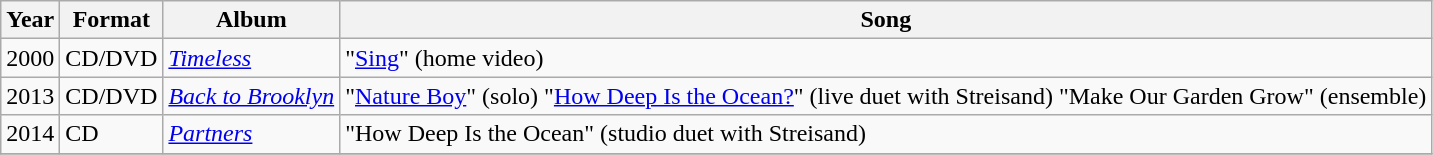<table class="wikitable sortable">
<tr>
<th>Year</th>
<th>Format</th>
<th>Album</th>
<th>Song</th>
</tr>
<tr>
<td>2000</td>
<td>CD/DVD</td>
<td><em><a href='#'>Timeless</a></em></td>
<td>"<a href='#'>Sing</a>" (home video)</td>
</tr>
<tr>
<td>2013</td>
<td>CD/DVD</td>
<td><em><a href='#'>Back to Brooklyn</a></em></td>
<td>"<a href='#'>Nature Boy</a>" (solo)  "<a href='#'>How Deep Is the Ocean?</a>" (live duet with Streisand)  "Make Our Garden Grow" (ensemble)</td>
</tr>
<tr>
<td>2014</td>
<td>CD</td>
<td><em><a href='#'>Partners</a></em></td>
<td>"How Deep Is the Ocean" (studio duet with Streisand)</td>
</tr>
<tr>
</tr>
</table>
